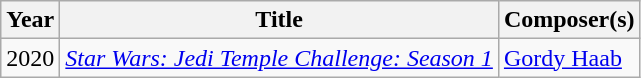<table class="wikitable">
<tr>
<th>Year</th>
<th>Title</th>
<th>Composer(s)</th>
</tr>
<tr>
<td>2020</td>
<td><em><a href='#'>Star Wars: Jedi Temple Challenge: Season 1</a></em></td>
<td><a href='#'>Gordy Haab</a></td>
</tr>
</table>
